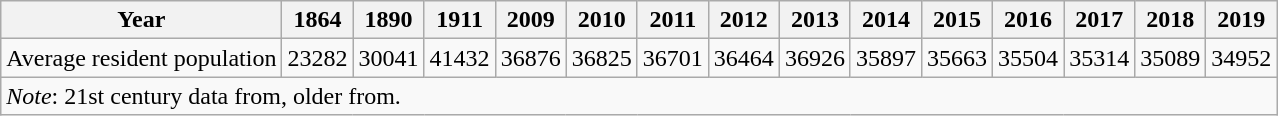<table class="wikitable">
<tr>
<th>Year</th>
<th>1864</th>
<th>1890</th>
<th>1911</th>
<th>2009</th>
<th>2010</th>
<th>2011</th>
<th>2012</th>
<th>2013</th>
<th>2014</th>
<th>2015</th>
<th>2016</th>
<th>2017</th>
<th>2018</th>
<th>2019</th>
</tr>
<tr>
<td>Average resident population</td>
<td>23282</td>
<td>30041</td>
<td>41432</td>
<td>36876</td>
<td>36825</td>
<td>36701</td>
<td>36464</td>
<td>36926</td>
<td>35897</td>
<td>35663</td>
<td>35504</td>
<td>35314</td>
<td>35089</td>
<td>34952</td>
</tr>
<tr>
<td colspan="15"><em>Note</em>: 21st century data from, older from.</td>
</tr>
</table>
